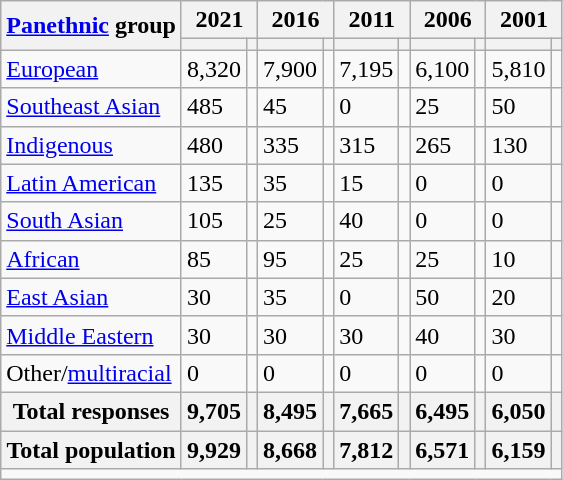<table class="wikitable collapsible sortable">
<tr>
<th rowspan="2"><a href='#'>Panethnic</a> group</th>
<th colspan="2">2021</th>
<th colspan="2">2016</th>
<th colspan="2">2011</th>
<th colspan="2">2006</th>
<th colspan="2">2001</th>
</tr>
<tr>
<th><a href='#'></a></th>
<th></th>
<th></th>
<th></th>
<th></th>
<th></th>
<th></th>
<th></th>
<th></th>
<th></th>
</tr>
<tr>
<td><a href='#'>European</a></td>
<td>8,320</td>
<td></td>
<td>7,900</td>
<td></td>
<td>7,195</td>
<td></td>
<td>6,100</td>
<td></td>
<td>5,810</td>
<td></td>
</tr>
<tr>
<td><a href='#'>Southeast Asian</a></td>
<td>485</td>
<td></td>
<td>45</td>
<td></td>
<td>0</td>
<td></td>
<td>25</td>
<td></td>
<td>50</td>
<td></td>
</tr>
<tr>
<td><a href='#'>Indigenous</a></td>
<td>480</td>
<td></td>
<td>335</td>
<td></td>
<td>315</td>
<td></td>
<td>265</td>
<td></td>
<td>130</td>
<td></td>
</tr>
<tr>
<td><a href='#'>Latin American</a></td>
<td>135</td>
<td></td>
<td>35</td>
<td></td>
<td>15</td>
<td></td>
<td>0</td>
<td></td>
<td>0</td>
<td></td>
</tr>
<tr>
<td><a href='#'>South Asian</a></td>
<td>105</td>
<td></td>
<td>25</td>
<td></td>
<td>40</td>
<td></td>
<td>0</td>
<td></td>
<td>0</td>
<td></td>
</tr>
<tr>
<td><a href='#'>African</a></td>
<td>85</td>
<td></td>
<td>95</td>
<td></td>
<td>25</td>
<td></td>
<td>25</td>
<td></td>
<td>10</td>
<td></td>
</tr>
<tr>
<td><a href='#'>East Asian</a></td>
<td>30</td>
<td></td>
<td>35</td>
<td></td>
<td>0</td>
<td></td>
<td>50</td>
<td></td>
<td>20</td>
<td></td>
</tr>
<tr>
<td><a href='#'>Middle Eastern</a></td>
<td>30</td>
<td></td>
<td>30</td>
<td></td>
<td>30</td>
<td></td>
<td>40</td>
<td></td>
<td>30</td>
<td></td>
</tr>
<tr>
<td>Other/<a href='#'>multiracial</a></td>
<td>0</td>
<td></td>
<td>0</td>
<td></td>
<td>0</td>
<td></td>
<td>0</td>
<td></td>
<td>0</td>
<td></td>
</tr>
<tr>
<th>Total responses</th>
<th>9,705</th>
<th></th>
<th>8,495</th>
<th></th>
<th>7,665</th>
<th></th>
<th>6,495</th>
<th></th>
<th>6,050</th>
<th></th>
</tr>
<tr class="sortbottom">
<th>Total population</th>
<th>9,929</th>
<th></th>
<th>8,668</th>
<th></th>
<th>7,812</th>
<th></th>
<th>6,571</th>
<th></th>
<th>6,159</th>
<th></th>
</tr>
<tr class="sortbottom">
<td colspan="11"></td>
</tr>
</table>
